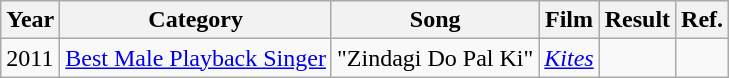<table class="wikitable">
<tr>
<th>Year</th>
<th>Category</th>
<th>Song</th>
<th>Film</th>
<th>Result</th>
<th>Ref.</th>
</tr>
<tr>
<td>2011</td>
<td><a href='#'>Best Male Playback Singer</a></td>
<td>"Zindagi Do Pal Ki"</td>
<td><em><a href='#'>Kites</a></em></td>
<td></td>
<td></td>
</tr>
</table>
